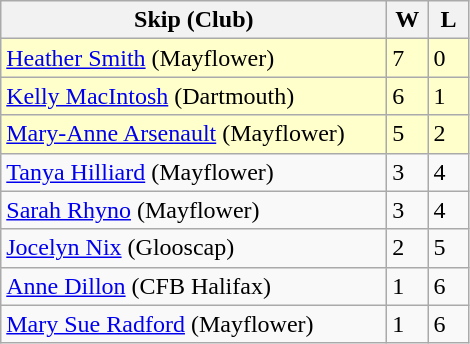<table class=wikitable>
<tr>
<th width=250>Skip (Club)</th>
<th width=20>W</th>
<th width=20>L</th>
</tr>
<tr bgcolor=#ffffcc>
<td><a href='#'>Heather Smith</a> (Mayflower)</td>
<td>7</td>
<td>0</td>
</tr>
<tr bgcolor=#ffffcc>
<td><a href='#'>Kelly MacIntosh</a> (Dartmouth)</td>
<td>6</td>
<td>1</td>
</tr>
<tr bgcolor=#ffffcc>
<td><a href='#'>Mary-Anne Arsenault</a> (Mayflower)</td>
<td>5</td>
<td>2</td>
</tr>
<tr>
<td><a href='#'>Tanya Hilliard</a> (Mayflower)</td>
<td>3</td>
<td>4</td>
</tr>
<tr>
<td><a href='#'>Sarah Rhyno</a> (Mayflower)</td>
<td>3</td>
<td>4</td>
</tr>
<tr>
<td><a href='#'>Jocelyn Nix</a> (Glooscap)</td>
<td>2</td>
<td>5</td>
</tr>
<tr>
<td><a href='#'>Anne Dillon</a> (CFB Halifax)</td>
<td>1</td>
<td>6</td>
</tr>
<tr>
<td><a href='#'>Mary Sue Radford</a> (Mayflower)</td>
<td>1</td>
<td>6</td>
</tr>
</table>
